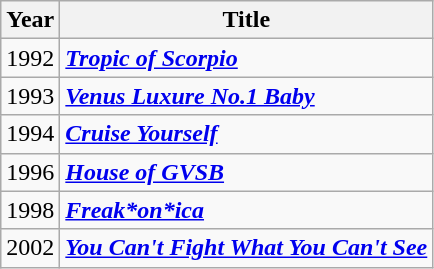<table class="wikitable" border="1">
<tr>
<th>Year</th>
<th>Title</th>
</tr>
<tr>
<td>1992</td>
<td><strong><em><a href='#'>Tropic of Scorpio</a></em></strong></td>
</tr>
<tr>
<td>1993</td>
<td><strong><em><a href='#'>Venus Luxure No.1 Baby</a></em></strong></td>
</tr>
<tr>
<td>1994</td>
<td><strong><em><a href='#'>Cruise Yourself</a></em></strong></td>
</tr>
<tr>
<td>1996</td>
<td><strong><em><a href='#'>House of GVSB</a></em></strong></td>
</tr>
<tr>
<td>1998</td>
<td><strong><em><a href='#'>Freak*on*ica</a></em></strong></td>
</tr>
<tr>
<td>2002</td>
<td><strong><em><a href='#'>You Can't Fight What You Can't See</a></em></strong></td>
</tr>
</table>
